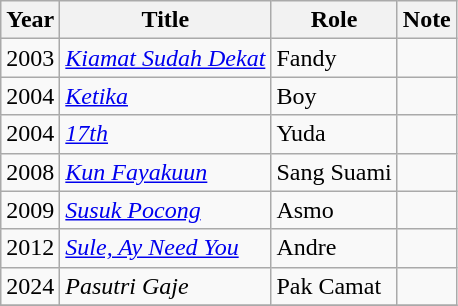<table class="wikitable sortable">
<tr>
<th>Year</th>
<th>Title</th>
<th>Role</th>
<th>Note</th>
</tr>
<tr>
<td>2003</td>
<td><em><a href='#'>Kiamat Sudah Dekat</a></em></td>
<td>Fandy</td>
<td></td>
</tr>
<tr>
<td>2004</td>
<td><em><a href='#'>Ketika</a></em></td>
<td>Boy</td>
<td></td>
</tr>
<tr>
<td>2004</td>
<td><em><a href='#'>17th</a></em></td>
<td>Yuda</td>
<td></td>
</tr>
<tr>
<td>2008</td>
<td><em><a href='#'>Kun Fayakuun</a></em></td>
<td>Sang Suami</td>
<td></td>
</tr>
<tr>
<td>2009</td>
<td><em><a href='#'>Susuk Pocong</a></em></td>
<td>Asmo</td>
<td></td>
</tr>
<tr>
<td>2012</td>
<td><em><a href='#'>Sule, Ay Need You</a></em></td>
<td>Andre</td>
<td></td>
</tr>
<tr>
<td>2024</td>
<td><em>Pasutri Gaje</em></td>
<td>Pak Camat</td>
<td></td>
</tr>
<tr>
</tr>
</table>
